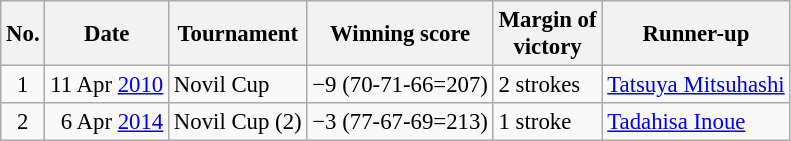<table class="wikitable" style="font-size:95%;">
<tr>
<th>No.</th>
<th>Date</th>
<th>Tournament</th>
<th>Winning score</th>
<th>Margin of<br>victory</th>
<th>Runner-up</th>
</tr>
<tr>
<td align=center>1</td>
<td align=right>11 Apr <a href='#'>2010</a></td>
<td>Novil Cup</td>
<td>−9 (70-71-66=207)</td>
<td>2 strokes</td>
<td> <a href='#'>Tatsuya Mitsuhashi</a></td>
</tr>
<tr>
<td align=center>2</td>
<td align=right>6 Apr <a href='#'>2014</a></td>
<td>Novil Cup (2)</td>
<td>−3 (77-67-69=213)</td>
<td>1 stroke</td>
<td> <a href='#'>Tadahisa Inoue</a></td>
</tr>
</table>
